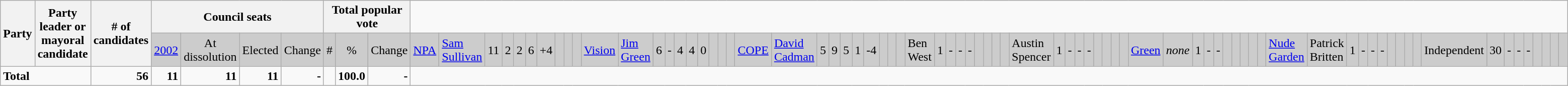<table class="wikitable">
<tr>
<th rowspan="2" colspan="2">Party</th>
<th rowspan="2">Party leader or mayoral candidate</th>
<th rowspan="2"># of candidates</th>
<th colspan="4">Council seats</th>
<th colspan="3">Total popular vote</th>
</tr>
<tr bgcolor="cccccc">
<td align="center"><a href='#'>2002</a></td>
<td align="center">At dissolution</td>
<td align="center">Elected</td>
<td align="center">Change</td>
<td align="center">#</td>
<td align="center">%</td>
<td align="center">Change<br></td>
<td><a href='#'>NPA</a></td>
<td><a href='#'>Sam Sullivan</a></td>
<td align="right">11</td>
<td align="right">2</td>
<td align="right">2</td>
<td align="right">6</td>
<td align="right">+4</td>
<td align="right"> </td>
<td align="right"> </td>
<td align="right"> <br></td>
<td><a href='#'>Vision</a></td>
<td><a href='#'>Jim Green</a></td>
<td align="right">6</td>
<td align="right">-</td>
<td align="right">4</td>
<td align="right">4</td>
<td align="right">0</td>
<td align="right"> </td>
<td align="right"> </td>
<td align="right"> <br></td>
<td><a href='#'>COPE</a></td>
<td><a href='#'>David Cadman</a></td>
<td align="right">5</td>
<td align="right">9</td>
<td align="right">5</td>
<td align="right">1</td>
<td align="right">-4</td>
<td align="right"> </td>
<td align="right"> </td>
<td align="right"> <br></td>
<td>Ben West</td>
<td align="right">1</td>
<td align="right">-</td>
<td align="right">-</td>
<td align="right">-</td>
<td align="right"> </td>
<td align="right"> </td>
<td align="right"> </td>
<td align="right"> <br></td>
<td>Austin Spencer</td>
<td align="right">1</td>
<td align="right">-</td>
<td align="right">-</td>
<td align="right">-</td>
<td align="right"> </td>
<td align="right"> </td>
<td align="right"> </td>
<td align="right"> <br></td>
<td><a href='#'>Green</a></td>
<td><em>none</em></td>
<td align="right">1</td>
<td align="right">-</td>
<td align="right">-</td>
<td align="right"> </td>
<td align="right"> </td>
<td align="right"> </td>
<td align="right"> </td>
<td align="right"> <br></td>
<td><a href='#'>Nude Garden</a></td>
<td>Patrick Britten</td>
<td align="right">1</td>
<td align="right">-</td>
<td align="right">-</td>
<td align="right">-</td>
<td align="right"> </td>
<td align="right"> </td>
<td align="right"> </td>
<td align="right"> <br></td>
<td colspan="2">Independent</td>
<td align="right">30</td>
<td align="right">-</td>
<td align="right">-</td>
<td align="right">-</td>
<td align="right"> </td>
<td align="right"> </td>
<td align="right"> </td>
<td align="right"> </td>
</tr>
<tr>
<td colspan="3"><strong>Total</strong></td>
<td align="right"><strong>56</strong></td>
<td align="right"><strong>11</strong></td>
<td align="right"><strong>11</strong></td>
<td align="right"><strong>11</strong></td>
<td align="right"><strong>-</strong></td>
<td align="right"><strong> </strong></td>
<td align="right"><strong>100.0</strong></td>
<td align="right"><strong>-</strong></td>
</tr>
</table>
